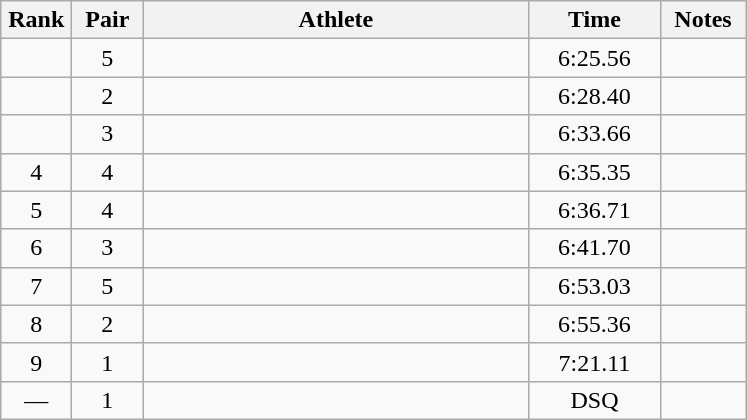<table class=wikitable style="text-align:center">
<tr>
<th width=40>Rank</th>
<th width=40>Pair</th>
<th width=250>Athlete</th>
<th width=80>Time</th>
<th width=50>Notes</th>
</tr>
<tr>
<td></td>
<td>5</td>
<td align=left></td>
<td>6:25.56</td>
<td></td>
</tr>
<tr>
<td></td>
<td>2</td>
<td align=left></td>
<td>6:28.40</td>
<td></td>
</tr>
<tr>
<td></td>
<td>3</td>
<td align=left></td>
<td>6:33.66</td>
<td></td>
</tr>
<tr>
<td>4</td>
<td>4</td>
<td align=left></td>
<td>6:35.35</td>
<td></td>
</tr>
<tr>
<td>5</td>
<td>4</td>
<td align=left></td>
<td>6:36.71</td>
<td></td>
</tr>
<tr>
<td>6</td>
<td>3</td>
<td align=left></td>
<td>6:41.70</td>
<td></td>
</tr>
<tr>
<td>7</td>
<td>5</td>
<td align=left></td>
<td>6:53.03</td>
<td></td>
</tr>
<tr>
<td>8</td>
<td>2</td>
<td align=left></td>
<td>6:55.36</td>
<td></td>
</tr>
<tr>
<td>9</td>
<td>1</td>
<td align=left></td>
<td>7:21.11</td>
<td></td>
</tr>
<tr>
<td>—</td>
<td>1</td>
<td align=left></td>
<td>DSQ</td>
<td></td>
</tr>
</table>
